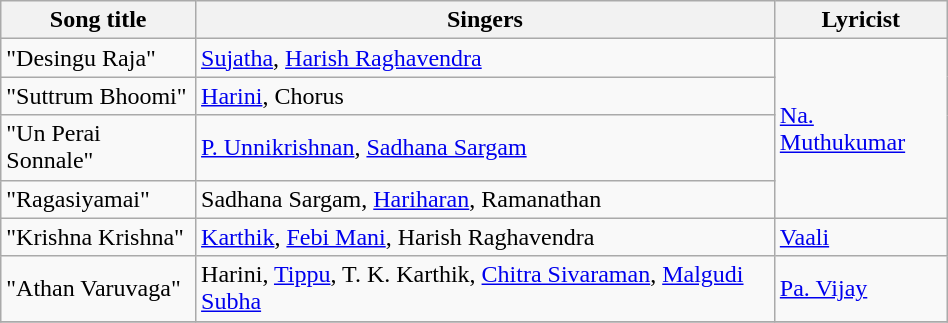<table class="wikitable" style="width:50%;">
<tr>
<th>Song title</th>
<th>Singers</th>
<th>Lyricist</th>
</tr>
<tr>
<td>"Desingu Raja"</td>
<td><a href='#'>Sujatha</a>, <a href='#'>Harish Raghavendra</a></td>
<td rowspan=4><a href='#'>Na. Muthukumar</a></td>
</tr>
<tr>
<td>"Suttrum Bhoomi"</td>
<td><a href='#'>Harini</a>, Chorus</td>
</tr>
<tr>
<td>"Un Perai Sonnale"</td>
<td><a href='#'>P. Unnikrishnan</a>, <a href='#'>Sadhana Sargam</a></td>
</tr>
<tr>
<td>"Ragasiyamai"</td>
<td>Sadhana Sargam, <a href='#'>Hariharan</a>, Ramanathan</td>
</tr>
<tr>
<td>"Krishna Krishna"</td>
<td><a href='#'>Karthik</a>, <a href='#'>Febi Mani</a>, Harish Raghavendra</td>
<td><a href='#'>Vaali</a></td>
</tr>
<tr>
<td>"Athan Varuvaga"</td>
<td>Harini, <a href='#'>Tippu</a>, T. K. Karthik, <a href='#'>Chitra Sivaraman</a>, <a href='#'>Malgudi Subha</a></td>
<td><a href='#'>Pa. Vijay</a></td>
</tr>
<tr>
</tr>
</table>
